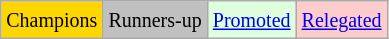<table class="wikitable">
<tr>
<td bgcolor=gold><small>Champions</small></td>
<td bgcolor=silver><small>Runners-up</small></td>
<td bgcolor="#DDFFDD"><small><a href='#'>Promoted</a></small></td>
<td bgcolor= "#FFCCCC"><small><a href='#'>Relegated</a></small></td>
</tr>
</table>
